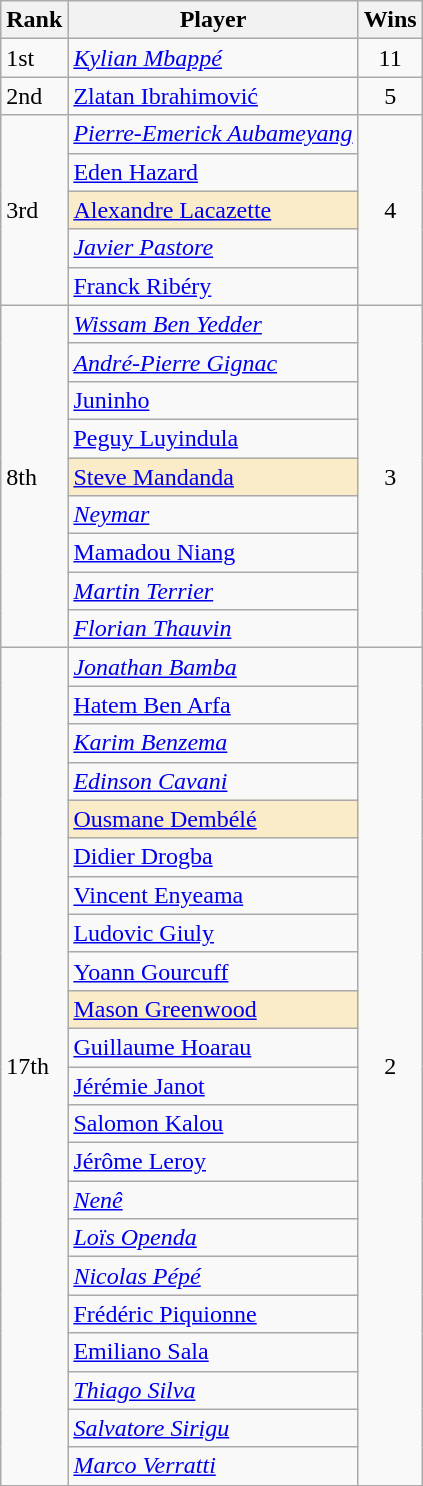<table class="wikitable">
<tr>
<th>Rank</th>
<th>Player</th>
<th>Wins</th>
</tr>
<tr>
<td style="border-top:1px solid silver">1st</td>
<td><em><a href='#'>Kylian Mbappé</a></em></td>
<td style="text-align:center; border-top:1px solid silver">11</td>
</tr>
<tr>
<td style="border-top:1px solid silver">2nd</td>
<td><a href='#'>Zlatan Ibrahimović</a></td>
<td style="text-align:center; border-top:1px solid silver">5</td>
</tr>
<tr>
<td rowspan="5" style="border-top:1px solid silver">3rd</td>
<td><em><a href='#'>Pierre-Emerick Aubameyang</a></em></td>
<td rowspan="5" style="text-align:center; border-top:1px solid silver">4</td>
</tr>
<tr>
<td><a href='#'>Eden Hazard</a></td>
</tr>
<tr>
<td bgcolor="#faecc8"><a href='#'>Alexandre Lacazette</a></td>
</tr>
<tr>
<td><em><a href='#'>Javier Pastore</a></em></td>
</tr>
<tr>
<td><a href='#'>Franck Ribéry</a></td>
</tr>
<tr>
<td rowspan="9" style="border-top:1px solid silver">8th</td>
<td><em><a href='#'>Wissam Ben Yedder</a></em></td>
<td rowspan="9" style="text-align:center; border-top:1px solid silver">3</td>
</tr>
<tr>
<td><em><a href='#'>André-Pierre Gignac</a></em></td>
</tr>
<tr>
<td><a href='#'>Juninho</a></td>
</tr>
<tr>
<td><a href='#'>Peguy Luyindula</a></td>
</tr>
<tr>
<td bgcolor="#faecc8"><a href='#'>Steve Mandanda</a></td>
</tr>
<tr>
<td><em><a href='#'>Neymar</a></em></td>
</tr>
<tr>
<td><a href='#'>Mamadou Niang</a></td>
</tr>
<tr>
<td><em><a href='#'>Martin Terrier</a></em></td>
</tr>
<tr>
<td><em><a href='#'>Florian Thauvin</a></em></td>
</tr>
<tr>
<td rowspan="22">17th</td>
<td><em><a href='#'>Jonathan Bamba</a></em></td>
<td rowspan="22" style="text-align:center; border-top:1px solid silver">2</td>
</tr>
<tr>
<td><a href='#'>Hatem Ben Arfa</a></td>
</tr>
<tr>
<td><em><a href='#'>Karim Benzema</a></em></td>
</tr>
<tr>
<td><em><a href='#'>Edinson Cavani</a></em></td>
</tr>
<tr>
<td bgcolor="#faecc8"><a href='#'>Ousmane Dembélé</a></td>
</tr>
<tr>
<td><a href='#'>Didier Drogba</a></td>
</tr>
<tr>
<td><a href='#'>Vincent Enyeama</a></td>
</tr>
<tr>
<td><a href='#'>Ludovic Giuly</a></td>
</tr>
<tr>
<td><a href='#'>Yoann Gourcuff</a></td>
</tr>
<tr>
<td bgcolor="#faecc8"><a href='#'>Mason Greenwood</a></td>
</tr>
<tr>
<td><a href='#'>Guillaume Hoarau</a></td>
</tr>
<tr>
<td><a href='#'>Jérémie Janot</a></td>
</tr>
<tr>
<td><a href='#'>Salomon Kalou</a></td>
</tr>
<tr>
<td><a href='#'>Jérôme Leroy</a></td>
</tr>
<tr>
<td><em><a href='#'>Nenê</a></em></td>
</tr>
<tr>
<td><em><a href='#'>Loïs Openda</a></em></td>
</tr>
<tr>
<td><em><a href='#'>Nicolas Pépé</a></em></td>
</tr>
<tr>
<td><a href='#'>Frédéric Piquionne</a></td>
</tr>
<tr>
<td><a href='#'>Emiliano Sala</a></td>
</tr>
<tr>
<td><em><a href='#'>Thiago Silva</a></em></td>
</tr>
<tr>
<td><em><a href='#'>Salvatore Sirigu</a></em></td>
</tr>
<tr>
<td><em><a href='#'>Marco Verratti</a></em></td>
</tr>
</table>
